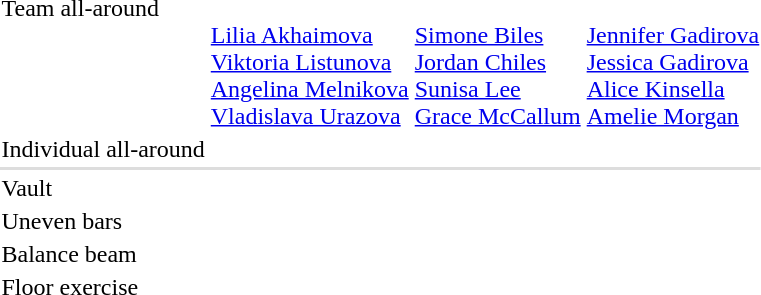<table>
<tr valign="top">
<td>Team all-around<br> </td>
<td><br><a href='#'>Lilia Akhaimova</a><br><a href='#'>Viktoria Listunova</a><br><a href='#'>Angelina Melnikova</a><br><a href='#'>Vladislava Urazova</a></td>
<td><br><a href='#'>Simone Biles</a><br><a href='#'>Jordan Chiles</a><br><a href='#'>Sunisa Lee</a><br><a href='#'>Grace McCallum</a></td>
<td><br><a href='#'>Jennifer Gadirova</a><br><a href='#'>Jessica Gadirova</a><br><a href='#'>Alice Kinsella</a><br><a href='#'>Amelie Morgan</a></td>
</tr>
<tr>
<td>Individual all-around<br></td>
<td></td>
<td></td>
<td></td>
</tr>
<tr bgcolor=#DDDDDD>
<td colspan=7></td>
</tr>
<tr>
<td>Vault<br></td>
<td></td>
<td></td>
<td></td>
</tr>
<tr>
<td>Uneven bars<br></td>
<td></td>
<td></td>
<td></td>
</tr>
<tr>
<td>Balance beam<br></td>
<td></td>
<td></td>
<td></td>
</tr>
<tr valign="top">
<td rowspan=2>Floor exercise<br></td>
<td rowspan=2></td>
<td rowspan=2></td>
<td></td>
</tr>
<tr>
<td></td>
</tr>
</table>
